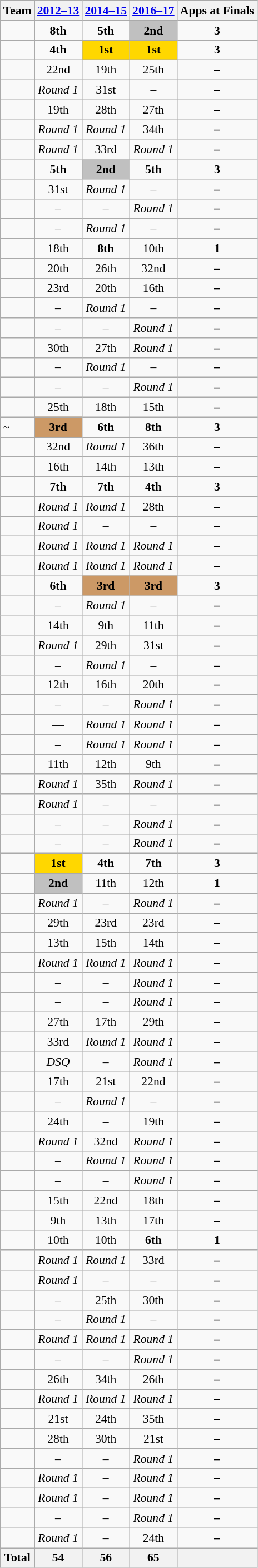<table class="wikitable sortable" style="text-align:center; font-size:90%">
<tr>
<th>Team</th>
<th><a href='#'>2012–13</a></th>
<th><a href='#'>2014–15</a></th>
<th><a href='#'>2016–17</a></th>
<th>Apps at Finals</th>
</tr>
<tr>
<td align=left></td>
<td><strong>8th</strong></td>
<td><strong>5th</strong></td>
<td bgcolor=silver><strong>2nd</strong></td>
<td><strong>3</strong></td>
</tr>
<tr>
<td align=left></td>
<td><strong>4th</strong></td>
<td bgcolor=gold><strong>1st</strong></td>
<td bgcolor=gold><strong>1st</strong></td>
<td><strong>3</strong></td>
</tr>
<tr>
<td align=left></td>
<td>22nd</td>
<td>19th</td>
<td>25th</td>
<td><strong>–</strong></td>
</tr>
<tr>
<td align=left></td>
<td><em>Round 1</em></td>
<td>31st</td>
<td>–</td>
<td><strong>–</strong></td>
</tr>
<tr>
<td align=left></td>
<td>19th</td>
<td>28th</td>
<td>27th</td>
<td><strong>–</strong></td>
</tr>
<tr>
<td align=left></td>
<td><em>Round 1</em></td>
<td><em>Round 1</em></td>
<td>34th</td>
<td><strong>–</strong></td>
</tr>
<tr>
<td align=left></td>
<td><em>Round 1</em></td>
<td>33rd</td>
<td><em>Round 1</em></td>
<td><strong>–</strong></td>
</tr>
<tr>
<td align=left></td>
<td><strong>5th</strong></td>
<td bgcolor=silver><strong>2nd</strong></td>
<td><strong>5th</strong></td>
<td><strong>3</strong></td>
</tr>
<tr>
<td align=left></td>
<td>31st</td>
<td><em>Round 1</em></td>
<td>–</td>
<td><strong>–</strong></td>
</tr>
<tr>
<td align=left></td>
<td>–</td>
<td>–</td>
<td><em>Round 1</em></td>
<td><strong>–</strong></td>
</tr>
<tr>
<td align=left></td>
<td>–</td>
<td><em>Round 1</em></td>
<td>–</td>
<td><strong>–</strong></td>
</tr>
<tr>
<td align=left></td>
<td>18th</td>
<td><strong>8th</strong></td>
<td>10th</td>
<td><strong>1</strong></td>
</tr>
<tr>
<td align=left></td>
<td>20th</td>
<td>26th</td>
<td>32nd</td>
<td><strong>–</strong></td>
</tr>
<tr>
<td align=left></td>
<td>23rd</td>
<td>20th</td>
<td>16th</td>
<td><strong>–</strong></td>
</tr>
<tr>
<td align=left></td>
<td>–</td>
<td><em>Round 1</em></td>
<td>–</td>
<td><strong>–</strong></td>
</tr>
<tr>
<td align=left></td>
<td>–</td>
<td>–</td>
<td><em>Round 1</em></td>
<td><strong>–</strong></td>
</tr>
<tr>
<td align=left></td>
<td>30th</td>
<td>27th</td>
<td><em>Round 1</em></td>
<td><strong>–</strong></td>
</tr>
<tr>
<td align=left></td>
<td>–</td>
<td><em>Round 1</em></td>
<td>–</td>
<td><strong>–</strong></td>
</tr>
<tr>
<td align=left></td>
<td>–</td>
<td>–</td>
<td><em>Round 1</em></td>
<td><strong>–</strong></td>
</tr>
<tr>
<td align=left></td>
<td>25th</td>
<td>18th</td>
<td>15th</td>
<td><strong>–</strong></td>
</tr>
<tr>
<td align=left>~</td>
<td bgcolor=cc9966><strong>3rd</strong></td>
<td><strong>6th</strong></td>
<td><strong>8th</strong></td>
<td><strong>3</strong></td>
</tr>
<tr>
<td align=left></td>
<td>32nd</td>
<td><em>Round 1</em></td>
<td>36th</td>
<td><strong>–</strong></td>
</tr>
<tr>
<td align=left></td>
<td>16th</td>
<td>14th</td>
<td>13th</td>
<td><strong>–</strong></td>
</tr>
<tr>
<td align=left></td>
<td><strong>7th</strong></td>
<td><strong>7th</strong></td>
<td><strong>4th</strong></td>
<td><strong>3</strong></td>
</tr>
<tr>
<td align=left></td>
<td><em>Round 1</em></td>
<td><em>Round 1</em></td>
<td>28th</td>
<td><strong>–</strong></td>
</tr>
<tr>
<td align=left></td>
<td><em>Round 1</em></td>
<td>–</td>
<td>–</td>
<td><strong>–</strong></td>
</tr>
<tr>
<td align=left></td>
<td><em>Round 1</em></td>
<td><em>Round 1</em></td>
<td><em>Round 1</em></td>
<td><strong>–</strong></td>
</tr>
<tr>
<td align=left></td>
<td><em>Round 1</em></td>
<td><em>Round 1</em></td>
<td><em>Round 1</em></td>
<td><strong>–</strong></td>
</tr>
<tr>
<td align=left></td>
<td><strong>6th</strong></td>
<td bgcolor=cc9966><strong>3rd</strong></td>
<td bgcolor=cc9966><strong>3rd</strong></td>
<td><strong>3</strong></td>
</tr>
<tr>
<td align=left></td>
<td>–</td>
<td><em>Round 1</em></td>
<td>–</td>
<td><strong>–</strong></td>
</tr>
<tr>
<td align=left></td>
<td>14th</td>
<td>9th</td>
<td>11th</td>
<td><strong>–</strong></td>
</tr>
<tr>
<td align=left></td>
<td><em>Round 1</em></td>
<td>29th</td>
<td>31st</td>
<td><strong>–</strong></td>
</tr>
<tr>
<td align=left></td>
<td>–</td>
<td><em>Round 1</em></td>
<td>–</td>
<td><strong>–</strong></td>
</tr>
<tr>
<td align=left></td>
<td>12th</td>
<td>16th</td>
<td>20th</td>
<td><strong>–</strong></td>
</tr>
<tr>
<td align=left></td>
<td>–</td>
<td>–</td>
<td><em>Round 1</em></td>
<td><strong>–</strong></td>
</tr>
<tr>
<td align=left></td>
<td>—</td>
<td><em>Round 1</em></td>
<td><em>Round 1</em></td>
<td><strong>–</strong></td>
</tr>
<tr>
<td align=left></td>
<td>–</td>
<td><em>Round 1</em></td>
<td><em>Round 1</em></td>
<td><strong>–</strong></td>
</tr>
<tr>
<td align=left></td>
<td>11th</td>
<td>12th</td>
<td>9th</td>
<td><strong>–</strong></td>
</tr>
<tr>
<td align=left></td>
<td><em>Round 1</em></td>
<td>35th</td>
<td><em>Round 1</em></td>
<td><strong>–</strong></td>
</tr>
<tr>
<td align=left></td>
<td><em>Round 1</em></td>
<td>–</td>
<td>–</td>
<td><strong>–</strong></td>
</tr>
<tr>
<td align=left></td>
<td>–</td>
<td>–</td>
<td><em>Round 1</em></td>
<td><strong>–</strong></td>
</tr>
<tr>
<td align=left></td>
<td>–</td>
<td>–</td>
<td><em>Round 1</em></td>
<td><strong>–</strong></td>
</tr>
<tr>
<td align=left></td>
<td bgcolor=gold><strong>1st</strong></td>
<td><strong>4th</strong></td>
<td><strong>7th</strong></td>
<td><strong>3</strong></td>
</tr>
<tr>
<td align=left></td>
<td bgcolor=silver><strong>2nd</strong></td>
<td>11th</td>
<td>12th</td>
<td><strong>1</strong></td>
</tr>
<tr>
<td align=left></td>
<td><em>Round 1</em></td>
<td>–</td>
<td><em>Round 1</em></td>
<td><strong>–</strong></td>
</tr>
<tr>
<td align=left></td>
<td>29th</td>
<td>23rd</td>
<td>23rd</td>
<td><strong>–</strong></td>
</tr>
<tr>
<td align=left></td>
<td>13th</td>
<td>15th</td>
<td>14th</td>
<td><strong>–</strong></td>
</tr>
<tr>
<td align=left></td>
<td><em>Round 1</em></td>
<td><em>Round 1</em></td>
<td><em>Round 1</em></td>
<td><strong>–</strong></td>
</tr>
<tr>
<td align=left></td>
<td>–</td>
<td>–</td>
<td><em>Round 1</em></td>
<td><strong>–</strong></td>
</tr>
<tr>
<td align=left></td>
<td>–</td>
<td>–</td>
<td><em>Round 1</em></td>
<td><strong>–</strong></td>
</tr>
<tr>
<td align=left></td>
<td>27th</td>
<td>17th</td>
<td>29th</td>
<td><strong>–</strong></td>
</tr>
<tr>
<td align=left></td>
<td>33rd</td>
<td><em>Round 1</em></td>
<td><em>Round 1</em></td>
<td><strong>–</strong></td>
</tr>
<tr>
<td align=left></td>
<td><em>DSQ</em></td>
<td>–</td>
<td><em>Round 1</em></td>
<td><strong>–</strong></td>
</tr>
<tr>
<td align=left></td>
<td>17th</td>
<td>21st</td>
<td>22nd</td>
<td><strong>–</strong></td>
</tr>
<tr>
<td align=left></td>
<td>–</td>
<td><em>Round 1</em></td>
<td>–</td>
<td><strong>–</strong></td>
</tr>
<tr>
<td align=left></td>
<td>24th</td>
<td>–</td>
<td>19th</td>
<td><strong>–</strong></td>
</tr>
<tr>
<td align=left></td>
<td><em>Round 1</em></td>
<td>32nd</td>
<td><em>Round 1</em></td>
<td><strong>–</strong></td>
</tr>
<tr>
<td align=left></td>
<td>–</td>
<td><em>Round 1</em></td>
<td><em>Round 1</em></td>
<td><strong>–</strong></td>
</tr>
<tr>
<td align=left></td>
<td>–</td>
<td>–</td>
<td><em>Round 1</em></td>
<td><strong>–</strong></td>
</tr>
<tr>
<td align=left></td>
<td>15th</td>
<td>22nd</td>
<td>18th</td>
<td><strong>–</strong></td>
</tr>
<tr>
<td align=left></td>
<td>9th</td>
<td>13th</td>
<td>17th</td>
<td><strong>–</strong></td>
</tr>
<tr>
<td align=left></td>
<td>10th</td>
<td>10th</td>
<td><strong>6th</strong></td>
<td><strong>1</strong></td>
</tr>
<tr>
<td align=left></td>
<td><em>Round 1</em></td>
<td><em>Round 1</em></td>
<td>33rd</td>
<td><strong>–</strong></td>
</tr>
<tr>
<td align=left></td>
<td><em>Round 1</em></td>
<td>–</td>
<td>–</td>
<td><strong>–</strong></td>
</tr>
<tr>
<td align=left></td>
<td>–</td>
<td>25th</td>
<td>30th</td>
<td><strong>–</strong></td>
</tr>
<tr>
<td align=left></td>
<td>–</td>
<td><em>Round 1</em></td>
<td>–</td>
<td><strong>–</strong></td>
</tr>
<tr>
<td align=left></td>
<td><em>Round 1</em></td>
<td><em>Round 1</em></td>
<td><em>Round 1</em></td>
<td><strong>–</strong></td>
</tr>
<tr>
<td align=left></td>
<td>–</td>
<td>–</td>
<td><em>Round 1</em></td>
<td><strong>–</strong></td>
</tr>
<tr>
<td align=left></td>
<td>26th</td>
<td>34th</td>
<td>26th</td>
<td><strong>–</strong></td>
</tr>
<tr>
<td align=left></td>
<td><em>Round 1</em></td>
<td><em>Round 1</em></td>
<td><em>Round 1</em></td>
<td><strong>–</strong></td>
</tr>
<tr>
<td align=left></td>
<td>21st</td>
<td>24th</td>
<td>35th</td>
<td><strong>–</strong></td>
</tr>
<tr>
<td align=left></td>
<td>28th</td>
<td>30th</td>
<td>21st</td>
<td><strong>–</strong></td>
</tr>
<tr>
<td align=left></td>
<td>–</td>
<td>–</td>
<td><em>Round 1</em></td>
<td><strong>–</strong></td>
</tr>
<tr>
<td align=left></td>
<td><em>Round 1</em></td>
<td>–</td>
<td><em>Round 1</em></td>
<td><strong>–</strong></td>
</tr>
<tr>
<td align=left></td>
<td><em>Round 1</em></td>
<td>–</td>
<td><em>Round 1</em></td>
<td><strong>–</strong></td>
</tr>
<tr>
<td align=left></td>
<td>–</td>
<td>–</td>
<td><em>Round 1</em></td>
<td><strong>–</strong></td>
</tr>
<tr>
<td align=left></td>
<td><em>Round 1</em></td>
<td>–</td>
<td>24th</td>
<td><strong>–</strong></td>
</tr>
<tr>
<th>Total</th>
<th>54</th>
<th>56</th>
<th>65</th>
<th></th>
</tr>
</table>
